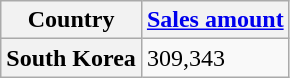<table class="wikitable plainrowheaders">
<tr>
<th>Country</th>
<th><a href='#'>Sales amount</a></th>
</tr>
<tr>
<th scope="row">South Korea</th>
<td>309,343</td>
</tr>
</table>
